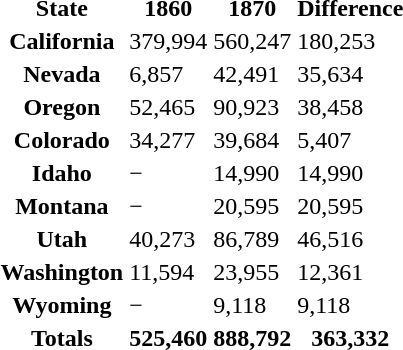<table class=" wiki table float left">
<tr>
<th>State</th>
<th>1860</th>
<th>1870</th>
<th>Difference</th>
</tr>
<tr>
<th>California</th>
<td>379,994</td>
<td>560,247</td>
<td>180,253</td>
</tr>
<tr>
<th>Nevada</th>
<td>6,857</td>
<td>42,491</td>
<td>35,634</td>
</tr>
<tr>
<th>Oregon</th>
<td>52,465</td>
<td>90,923</td>
<td>38,458</td>
</tr>
<tr>
<th>Colorado</th>
<td>34,277</td>
<td>39,684</td>
<td>5,407</td>
</tr>
<tr>
<th>Idaho</th>
<td>−</td>
<td>14,990</td>
<td>14,990</td>
</tr>
<tr>
<th>Montana</th>
<td>−</td>
<td>20,595</td>
<td>20,595</td>
</tr>
<tr>
<th>Utah</th>
<td>40,273</td>
<td>86,789</td>
<td>46,516</td>
</tr>
<tr>
<th>Washington</th>
<td>11,594</td>
<td>23,955</td>
<td>12,361</td>
</tr>
<tr>
<th>Wyoming</th>
<td>−</td>
<td>9,118</td>
<td>9,118</td>
</tr>
<tr>
<th>Totals</th>
<th>525,460</th>
<th>888,792</th>
<th>363,332</th>
</tr>
</table>
